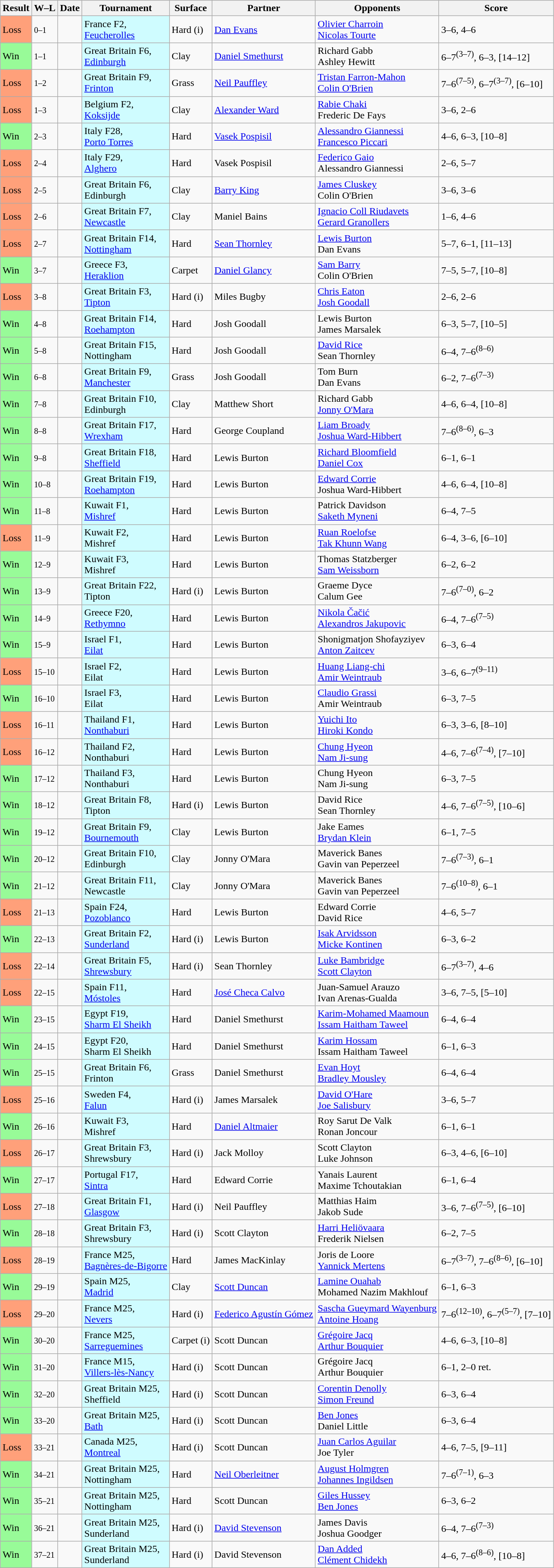<table class="sortable wikitable nowrap">
<tr>
<th>Result</th>
<th class="unsortable">W–L</th>
<th>Date</th>
<th>Tournament</th>
<th>Surface</th>
<th>Partner</th>
<th>Opponents</th>
<th class="unsortable">Score</th>
</tr>
<tr>
<td bgcolor=FFA07A>Loss</td>
<td><small>0–1</small></td>
<td></td>
<td style="background:#cffcff;">France F2, <br> <a href='#'>Feucherolles</a></td>
<td>Hard (i)</td>
<td> <a href='#'>Dan Evans</a></td>
<td> <a href='#'>Olivier Charroin</a><br> <a href='#'>Nicolas Tourte</a></td>
<td>3–6, 4–6</td>
</tr>
<tr>
<td bgcolor=98FB98>Win</td>
<td><small>1–1</small></td>
<td></td>
<td style="background:#cffcff;">Great Britain F6, <br> <a href='#'>Edinburgh</a></td>
<td>Clay</td>
<td> <a href='#'>Daniel Smethurst</a></td>
<td> Richard Gabb<br> Ashley Hewitt</td>
<td>6–7<sup>(3–7)</sup>, 6–3, [14–12]</td>
</tr>
<tr>
<td bgcolor=FFA07A>Loss</td>
<td><small>1–2</small></td>
<td></td>
<td style="background:#cffcff;">Great Britain F9, <br> <a href='#'>Frinton</a></td>
<td>Grass</td>
<td> <a href='#'>Neil Pauffley</a></td>
<td> <a href='#'>Tristan Farron-Mahon</a><br> <a href='#'>Colin O'Brien</a></td>
<td>7–6<sup>(7–5)</sup>, 6–7<sup>(3–7)</sup>, [6–10]</td>
</tr>
<tr>
<td bgcolor=FFA07A>Loss</td>
<td><small>1–3</small></td>
<td></td>
<td style="background:#cffcff;">Belgium F2, <br> <a href='#'>Koksijde</a></td>
<td>Clay</td>
<td> <a href='#'>Alexander Ward</a></td>
<td> <a href='#'>Rabie Chaki</a><br> Frederic De Fays</td>
<td>3–6, 2–6</td>
</tr>
<tr>
<td bgcolor=98FB98>Win</td>
<td><small>2–3</small></td>
<td></td>
<td style="background:#cffcff;">Italy F28, <br> <a href='#'>Porto Torres</a></td>
<td>Hard</td>
<td> <a href='#'>Vasek Pospisil</a></td>
<td> <a href='#'>Alessandro Giannessi</a><br> <a href='#'>Francesco Piccari</a></td>
<td>4–6, 6–3, [10–8]</td>
</tr>
<tr>
<td bgcolor=FFA07A>Loss</td>
<td><small>2–4</small></td>
<td></td>
<td style="background:#cffcff;">Italy F29, <br> <a href='#'>Alghero</a></td>
<td>Hard</td>
<td> Vasek Pospisil</td>
<td> <a href='#'>Federico Gaio</a><br> Alessandro Giannessi</td>
<td>2–6, 5–7</td>
</tr>
<tr>
<td bgcolor=FFA07A>Loss</td>
<td><small>2–5</small></td>
<td></td>
<td style="background:#cffcff;">Great Britain F6, <br> Edinburgh</td>
<td>Clay</td>
<td> <a href='#'>Barry King</a></td>
<td> <a href='#'>James Cluskey</a><br> Colin O'Brien</td>
<td>3–6, 3–6</td>
</tr>
<tr>
<td bgcolor=FFA07A>Loss</td>
<td><small>2–6</small></td>
<td></td>
<td style="background:#cffcff;">Great Britain F7, <br> <a href='#'>Newcastle</a></td>
<td>Clay</td>
<td> Maniel Bains</td>
<td> <a href='#'>Ignacio Coll Riudavets</a><br> <a href='#'>Gerard Granollers</a></td>
<td>1–6, 4–6</td>
</tr>
<tr>
<td bgcolor=FFA07A>Loss</td>
<td><small>2–7</small></td>
<td></td>
<td style="background:#cffcff;">Great Britain F14, <br> <a href='#'>Nottingham</a></td>
<td>Hard</td>
<td> <a href='#'>Sean Thornley</a></td>
<td> <a href='#'>Lewis Burton</a><br> Dan Evans</td>
<td>5–7, 6–1, [11–13]</td>
</tr>
<tr>
<td bgcolor=98FB98>Win</td>
<td><small>3–7</small></td>
<td></td>
<td style="background:#cffcff;">Greece F3, <br> <a href='#'>Heraklion</a></td>
<td>Carpet</td>
<td> <a href='#'>Daniel Glancy</a></td>
<td> <a href='#'>Sam Barry</a><br> Colin O'Brien</td>
<td>7–5, 5–7, [10–8]</td>
</tr>
<tr>
<td bgcolor=FFA07A>Loss</td>
<td><small>3–8</small></td>
<td></td>
<td style="background:#cffcff;">Great Britain F3, <br> <a href='#'>Tipton</a></td>
<td>Hard (i)</td>
<td> Miles Bugby</td>
<td> <a href='#'>Chris Eaton</a><br> <a href='#'>Josh Goodall</a></td>
<td>2–6, 2–6</td>
</tr>
<tr>
<td bgcolor=98FB98>Win</td>
<td><small>4–8</small></td>
<td></td>
<td style="background:#cffcff;">Great Britain F14, <br> <a href='#'>Roehampton</a></td>
<td>Hard</td>
<td> Josh Goodall</td>
<td> Lewis Burton<br> James Marsalek</td>
<td>6–3, 5–7, [10–5]</td>
</tr>
<tr>
<td bgcolor=98FB98>Win</td>
<td><small>5–8</small></td>
<td></td>
<td style="background:#cffcff;">Great Britain F15, <br> Nottingham</td>
<td>Hard</td>
<td> Josh Goodall</td>
<td> <a href='#'>David Rice</a><br> Sean Thornley</td>
<td>6–4, 7–6<sup>(8–6)</sup></td>
</tr>
<tr>
<td bgcolor=98FB98>Win</td>
<td><small>6–8</small></td>
<td></td>
<td style="background:#cffcff;">Great Britain F9, <br> <a href='#'>Manchester</a></td>
<td>Grass</td>
<td> Josh Goodall</td>
<td> Tom Burn<br> Dan Evans</td>
<td>6–2, 7–6<sup>(7–3)</sup></td>
</tr>
<tr>
<td bgcolor=98FB98>Win</td>
<td><small>7–8</small></td>
<td></td>
<td style="background:#cffcff;">Great Britain F10, <br> Edinburgh</td>
<td>Clay</td>
<td> Matthew Short</td>
<td> Richard Gabb<br> <a href='#'>Jonny O'Mara</a></td>
<td>4–6, 6–4, [10–8]</td>
</tr>
<tr>
<td bgcolor=98FB98>Win</td>
<td><small>8–8</small></td>
<td></td>
<td style="background:#cffcff;">Great Britain F17, <br> <a href='#'>Wrexham</a></td>
<td>Hard</td>
<td> George Coupland</td>
<td> <a href='#'>Liam Broady</a><br> <a href='#'>Joshua Ward-Hibbert</a></td>
<td>7–6<sup>(8–6)</sup>, 6–3</td>
</tr>
<tr>
<td bgcolor=98FB98>Win</td>
<td><small>9–8</small></td>
<td></td>
<td style="background:#cffcff;">Great Britain F18, <br> <a href='#'>Sheffield</a></td>
<td>Hard</td>
<td> Lewis Burton</td>
<td> <a href='#'>Richard Bloomfield</a><br> <a href='#'>Daniel Cox</a></td>
<td>6–1, 6–1</td>
</tr>
<tr>
<td bgcolor=98FB98>Win</td>
<td><small>10–8</small></td>
<td></td>
<td style="background:#cffcff;">Great Britain F19, <br> <a href='#'>Roehampton</a></td>
<td>Hard</td>
<td> Lewis Burton</td>
<td> <a href='#'>Edward Corrie</a><br> Joshua Ward-Hibbert</td>
<td>4–6, 6–4, [10–8]</td>
</tr>
<tr>
<td bgcolor=98FB98>Win</td>
<td><small>11–8</small></td>
<td></td>
<td style="background:#cffcff;">Kuwait F1, <br> <a href='#'>Mishref</a></td>
<td>Hard</td>
<td> Lewis Burton</td>
<td> Patrick Davidson<br> <a href='#'>Saketh Myneni</a></td>
<td>6–4, 7–5</td>
</tr>
<tr>
<td bgcolor=FFA07A>Loss</td>
<td><small>11–9</small></td>
<td></td>
<td style="background:#cffcff;">Kuwait F2, <br> Mishref</td>
<td>Hard</td>
<td> Lewis Burton</td>
<td> <a href='#'>Ruan Roelofse</a><br> <a href='#'>Tak Khunn Wang</a></td>
<td>6–4, 3–6, [6–10]</td>
</tr>
<tr>
<td bgcolor=98FB98>Win</td>
<td><small>12–9</small></td>
<td></td>
<td style="background:#cffcff;">Kuwait F3, <br> Mishref</td>
<td>Hard</td>
<td> Lewis Burton</td>
<td> Thomas Statzberger<br> <a href='#'>Sam Weissborn</a></td>
<td>6–2, 6–2</td>
</tr>
<tr>
<td bgcolor=98FB98>Win</td>
<td><small>13–9</small></td>
<td></td>
<td style="background:#cffcff;">Great Britain F22, <br> Tipton</td>
<td>Hard (i)</td>
<td> Lewis Burton</td>
<td> Graeme Dyce<br> Calum Gee</td>
<td>7–6<sup>(7–0)</sup>, 6–2</td>
</tr>
<tr>
<td bgcolor=98FB98>Win</td>
<td><small>14–9</small></td>
<td></td>
<td style="background:#cffcff;">Greece F20, <br> <a href='#'>Rethymno</a></td>
<td>Hard</td>
<td> Lewis Burton</td>
<td> <a href='#'>Nikola Čačić</a><br> <a href='#'>Alexandros Jakupovic</a></td>
<td>6–4, 7–6<sup>(7–5)</sup></td>
</tr>
<tr>
<td bgcolor=98FB98>Win</td>
<td><small>15–9</small></td>
<td></td>
<td style="background:#cffcff;">Israel F1, <br> <a href='#'>Eilat</a></td>
<td>Hard</td>
<td> Lewis Burton</td>
<td> Shonigmatjon Shofayziyev<br> <a href='#'>Anton Zaitcev</a></td>
<td>6–3, 6–4</td>
</tr>
<tr>
<td bgcolor=FFA07A>Loss</td>
<td><small>15–10</small></td>
<td></td>
<td style="background:#cffcff;">Israel F2, <br> Eilat</td>
<td>Hard</td>
<td> Lewis Burton</td>
<td> <a href='#'>Huang Liang-chi</a><br> <a href='#'>Amir Weintraub</a></td>
<td>3–6, 6–7<sup>(9–11)</sup></td>
</tr>
<tr>
<td bgcolor=98FB98>Win</td>
<td><small>16–10</small></td>
<td></td>
<td style="background:#cffcff;">Israel F3, <br> Eilat</td>
<td>Hard</td>
<td> Lewis Burton</td>
<td> <a href='#'>Claudio Grassi</a><br> Amir Weintraub</td>
<td>6–3, 7–5</td>
</tr>
<tr>
<td bgcolor=FFA07A>Loss</td>
<td><small>16–11</small></td>
<td></td>
<td style="background:#cffcff;">Thailand F1, <br> <a href='#'>Nonthaburi</a></td>
<td>Hard</td>
<td> Lewis Burton</td>
<td> <a href='#'>Yuichi Ito</a><br> <a href='#'>Hiroki Kondo</a></td>
<td>6–3, 3–6, [8–10]</td>
</tr>
<tr>
<td bgcolor=FFA07A>Loss</td>
<td><small>16–12</small></td>
<td></td>
<td style="background:#cffcff;">Thailand F2, <br> Nonthaburi</td>
<td>Hard</td>
<td> Lewis Burton</td>
<td> <a href='#'>Chung Hyeon</a><br> <a href='#'>Nam Ji-sung</a></td>
<td>4–6, 7–6<sup>(7–4)</sup>, [7–10]</td>
</tr>
<tr>
<td bgcolor=98FB98>Win</td>
<td><small>17–12</small></td>
<td></td>
<td style="background:#cffcff;">Thailand F3, <br> Nonthaburi</td>
<td>Hard</td>
<td> Lewis Burton</td>
<td> Chung Hyeon<br> Nam Ji-sung</td>
<td>6–3, 7–5</td>
</tr>
<tr>
<td bgcolor=98FB98>Win</td>
<td><small>18–12</small></td>
<td></td>
<td style="background:#cffcff;">Great Britain F8, <br> Tipton</td>
<td>Hard (i)</td>
<td> Lewis Burton</td>
<td> David Rice<br> Sean Thornley</td>
<td>4–6, 7–6<sup>(7–5)</sup>, [10–6]</td>
</tr>
<tr>
<td bgcolor=98FB98>Win</td>
<td><small>19–12</small></td>
<td></td>
<td style="background:#cffcff;">Great Britain F9, <br> <a href='#'>Bournemouth</a></td>
<td>Clay</td>
<td> Lewis Burton</td>
<td> Jake Eames<br> <a href='#'>Brydan Klein</a></td>
<td>6–1, 7–5</td>
</tr>
<tr>
<td bgcolor=98FB98>Win</td>
<td><small>20–12</small></td>
<td></td>
<td style="background:#cffcff;">Great Britain F10, <br> Edinburgh</td>
<td>Clay</td>
<td> Jonny O'Mara</td>
<td> Maverick Banes<br> Gavin van Peperzeel</td>
<td>7–6<sup>(7–3)</sup>, 6–1</td>
</tr>
<tr>
<td bgcolor=98FB98>Win</td>
<td><small>21–12</small></td>
<td></td>
<td style="background:#cffcff;">Great Britain F11, <br> Newcastle</td>
<td>Clay</td>
<td> Jonny O'Mara</td>
<td> Maverick Banes<br> Gavin van Peperzeel</td>
<td>7–6<sup>(10–8)</sup>, 6–1</td>
</tr>
<tr>
<td bgcolor=FFA07A>Loss</td>
<td><small>21–13</small></td>
<td></td>
<td style="background:#cffcff;">Spain F24, <br> <a href='#'>Pozoblanco</a></td>
<td>Hard</td>
<td> Lewis Burton</td>
<td> Edward Corrie<br> David Rice</td>
<td>4–6, 5–7</td>
</tr>
<tr>
<td bgcolor=98FB98>Win</td>
<td><small>22–13</small></td>
<td></td>
<td style="background:#cffcff;">Great Britain F2, <br> <a href='#'>Sunderland</a></td>
<td>Hard (i)</td>
<td> Lewis Burton</td>
<td> <a href='#'>Isak Arvidsson</a><br> <a href='#'>Micke Kontinen</a></td>
<td>6–3, 6–2</td>
</tr>
<tr>
<td bgcolor=FFA07A>Loss</td>
<td><small>22–14</small></td>
<td></td>
<td style="background:#cffcff;">Great Britain F5, <br> <a href='#'>Shrewsbury</a></td>
<td>Hard (i)</td>
<td> Sean Thornley</td>
<td> <a href='#'>Luke Bambridge</a><br> <a href='#'>Scott Clayton</a></td>
<td>6–7<sup>(3–7)</sup>, 4–6</td>
</tr>
<tr>
<td bgcolor=FFA07A>Loss</td>
<td><small>22–15</small></td>
<td></td>
<td style="background:#cffcff;">Spain F11, <br> <a href='#'>Móstoles</a></td>
<td>Hard</td>
<td> <a href='#'>José Checa Calvo</a></td>
<td> Juan-Samuel Arauzo<br> Ivan Arenas-Gualda</td>
<td>3–6, 7–5, [5–10]</td>
</tr>
<tr>
<td bgcolor=98FB98>Win</td>
<td><small>23–15</small></td>
<td></td>
<td style="background:#cffcff;">Egypt F19, <br> <a href='#'>Sharm El Sheikh</a></td>
<td>Hard</td>
<td> Daniel Smethurst</td>
<td> <a href='#'>Karim-Mohamed Maamoun</a><br> <a href='#'>Issam Haitham Taweel</a></td>
<td>6–4, 6–4</td>
</tr>
<tr>
<td bgcolor=98FB98>Win</td>
<td><small>24–15</small></td>
<td></td>
<td style="background:#cffcff;">Egypt F20, <br> Sharm El Sheikh</td>
<td>Hard</td>
<td> Daniel Smethurst</td>
<td> <a href='#'>Karim Hossam</a><br> Issam Haitham Taweel</td>
<td>6–1, 6–3</td>
</tr>
<tr>
<td bgcolor=98FB98>Win</td>
<td><small>25–15</small></td>
<td></td>
<td style="background:#cffcff;">Great Britain F6, <br> Frinton</td>
<td>Grass</td>
<td> Daniel Smethurst</td>
<td> <a href='#'>Evan Hoyt</a><br> <a href='#'>Bradley Mousley</a></td>
<td>6–4, 6–4</td>
</tr>
<tr>
<td bgcolor=FFA07A>Loss</td>
<td><small>25–16</small></td>
<td></td>
<td style="background:#cffcff;">Sweden F4, <br> <a href='#'>Falun</a></td>
<td>Hard (i)</td>
<td> James Marsalek</td>
<td> <a href='#'>David O'Hare</a><br> <a href='#'>Joe Salisbury</a></td>
<td>3–6, 5–7</td>
</tr>
<tr>
<td bgcolor=98FB98>Win</td>
<td><small>26–16</small></td>
<td></td>
<td style="background:#cffcff;">Kuwait F3, <br> Mishref</td>
<td>Hard</td>
<td> <a href='#'>Daniel Altmaier</a></td>
<td> Roy Sarut De Valk<br> Ronan Joncour</td>
<td>6–1, 6–1</td>
</tr>
<tr>
<td bgcolor=FFA07A>Loss</td>
<td><small>26–17</small></td>
<td></td>
<td style="background:#cffcff;">Great Britain F3, <br> Shrewsbury</td>
<td>Hard (i)</td>
<td> Jack Molloy</td>
<td> Scott Clayton<br> Luke Johnson</td>
<td>6–3, 4–6, [6–10]</td>
</tr>
<tr>
<td bgcolor=98FB98>Win</td>
<td><small>27–17</small></td>
<td></td>
<td style="background:#cffcff;">Portugal F17, <br> <a href='#'>Sintra</a></td>
<td>Hard</td>
<td> Edward Corrie</td>
<td> Yanais Laurent<br> Maxime Tchoutakian</td>
<td>6–1, 6–4</td>
</tr>
<tr>
<td bgcolor=FFA07A>Loss</td>
<td><small>27–18</small></td>
<td></td>
<td style="background:#cffcff;">Great Britain F1, <br> <a href='#'>Glasgow</a></td>
<td>Hard (i)</td>
<td> Neil Pauffley</td>
<td> Matthias Haim<br> Jakob Sude</td>
<td>3–6, 7–6<sup>(7–5)</sup>, [6–10]</td>
</tr>
<tr>
<td bgcolor=98FB98>Win</td>
<td><small>28–18</small></td>
<td></td>
<td style="background:#cffcff;">Great Britain F3, <br> Shrewsbury</td>
<td>Hard (i)</td>
<td> Scott Clayton</td>
<td> <a href='#'>Harri Heliövaara</a><br> Frederik Nielsen</td>
<td>6–2, 7–5</td>
</tr>
<tr>
<td bgcolor=FFA07A>Loss</td>
<td><small>28–19</small></td>
<td></td>
<td style="background:#cffcff;">France M25, <br> <a href='#'>Bagnères-de-Bigorre</a></td>
<td>Hard</td>
<td> James MacKinlay</td>
<td> Joris de Loore<br> <a href='#'>Yannick Mertens</a></td>
<td>6–7<sup>(3–7)</sup>, 7–6<sup>(8–6)</sup>, [6–10]</td>
</tr>
<tr>
<td bgcolor=98FB98>Win</td>
<td><small>29–19</small></td>
<td></td>
<td style="background:#cffcff;">Spain M25, <br> <a href='#'>Madrid</a></td>
<td>Clay</td>
<td> <a href='#'>Scott Duncan</a></td>
<td> <a href='#'>Lamine Ouahab</a><br> Mohamed Nazim Makhlouf</td>
<td>6–1, 6–3</td>
</tr>
<tr>
<td bgcolor=FFA07A>Loss</td>
<td><small>29–20</small></td>
<td></td>
<td style="background:#cffcff;">France M25, <br> <a href='#'>Nevers</a></td>
<td>Hard (i)</td>
<td> <a href='#'>Federico Agustín Gómez</a></td>
<td> <a href='#'>Sascha Gueymard Wayenburg</a><br> <a href='#'>Antoine Hoang</a></td>
<td>7–6<sup>(12–10)</sup>, 6–7<sup>(5–7)</sup>, [7–10]</td>
</tr>
<tr>
<td bgcolor=98FB98>Win</td>
<td><small>30–20</small></td>
<td></td>
<td style="background:#cffcff;">France M25, <br> <a href='#'>Sarreguemines</a></td>
<td>Carpet (i)</td>
<td> Scott Duncan</td>
<td> <a href='#'>Grégoire Jacq</a><br> <a href='#'>Arthur Bouquier</a></td>
<td>4–6, 6–3, [10–8]</td>
</tr>
<tr>
<td bgcolor=98FB98>Win</td>
<td><small>31–20</small></td>
<td></td>
<td style="background:#cffcff;">France M15, <br> <a href='#'>Villers-lès-Nancy</a></td>
<td>Hard (i)</td>
<td> Scott Duncan</td>
<td> Grégoire Jacq<br> Arthur Bouquier</td>
<td>6–1, 2–0 ret.</td>
</tr>
<tr>
<td bgcolor=98FB98>Win</td>
<td><small>32–20</small></td>
<td></td>
<td style="background:#cffcff;">Great Britain M25, <br> Sheffield</td>
<td>Hard (i)</td>
<td> Scott Duncan</td>
<td> <a href='#'>Corentin Denolly</a><br> <a href='#'>Simon Freund</a></td>
<td>6–3, 6–4</td>
</tr>
<tr>
<td bgcolor=98FB98>Win</td>
<td><small>33–20</small></td>
<td></td>
<td style="background:#cffcff;">Great Britain M25, <br> <a href='#'>Bath</a></td>
<td>Hard (i)</td>
<td> Scott Duncan</td>
<td> <a href='#'>Ben Jones</a><br> Daniel Little</td>
<td>6–3, 6–4</td>
</tr>
<tr>
<td bgcolor=FFA07A>Loss</td>
<td><small>33–21</small></td>
<td></td>
<td style="background:#cffcff;">Canada M25, <br> <a href='#'>Montreal</a></td>
<td>Hard (i)</td>
<td> Scott Duncan</td>
<td> <a href='#'>Juan Carlos Aguilar</a><br> Joe Tyler</td>
<td>4–6, 7–5, [9–11]</td>
</tr>
<tr>
<td bgcolor=98FB98>Win</td>
<td><small>34–21</small></td>
<td></td>
<td style="background:#cffcff;">Great Britain M25, <br> Nottingham</td>
<td>Hard</td>
<td> <a href='#'>Neil Oberleitner</a></td>
<td> <a href='#'>August Holmgren</a><br> <a href='#'>Johannes Ingildsen</a></td>
<td>7–6<sup>(7–1)</sup>, 6–3</td>
</tr>
<tr>
<td bgcolor=98FB98>Win</td>
<td><small>35–21</small></td>
<td></td>
<td style="background:#cffcff;">Great Britain M25, <br> Nottingham</td>
<td>Hard</td>
<td> Scott Duncan</td>
<td> <a href='#'>Giles Hussey</a><br> <a href='#'>Ben Jones</a></td>
<td>6–3, 6–2</td>
</tr>
<tr>
<td bgcolor=98FB98>Win</td>
<td><small>36–21</small></td>
<td></td>
<td style="background:#cffcff;">Great Britain M25, <br> Sunderland</td>
<td>Hard (i)</td>
<td> <a href='#'>David Stevenson</a></td>
<td> James Davis<br> Joshua Goodger</td>
<td>6–4, 7–6<sup>(7–3)</sup></td>
</tr>
<tr>
<td bgcolor=98FB98>Win</td>
<td><small>37–21</small></td>
<td></td>
<td style="background:#cffcff;">Great Britain M25, <br> Sunderland</td>
<td>Hard (i)</td>
<td> David Stevenson</td>
<td> <a href='#'>Dan Added</a><br> <a href='#'>Clément Chidekh</a></td>
<td>4–6, 7–6<sup>(8–6)</sup>, [10–8]</td>
</tr>
</table>
